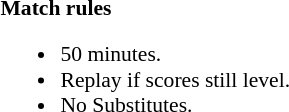<table width=100% style="font-size: 90%">
<tr>
<td style="width:60%; vertical-align:top;"><br><strong>Match rules</strong><ul><li>50 minutes.</li><li>Replay if scores still level.</li><li>No Substitutes.</li></ul></td>
</tr>
</table>
